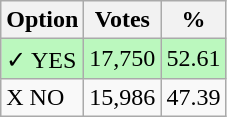<table class="wikitable">
<tr>
<th>Option</th>
<th>Votes</th>
<th>%</th>
</tr>
<tr>
<td style=background:#bbf8be>✓ YES</td>
<td style=background:#bbf8be>17,750</td>
<td style=background:#bbf8be>52.61</td>
</tr>
<tr>
<td>X NO</td>
<td>15,986</td>
<td>47.39</td>
</tr>
</table>
